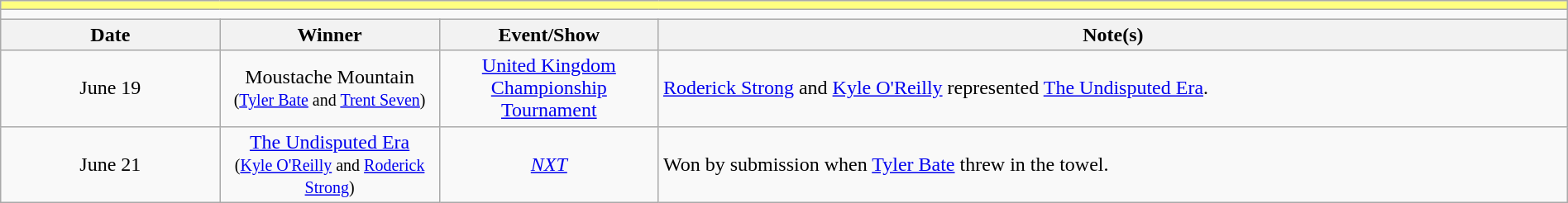<table class="wikitable" style="text-align:center; width:100%;">
<tr style="background:#FFFF80;">
<td colspan="5"></td>
</tr>
<tr>
<td colspan="5"><strong></strong></td>
</tr>
<tr>
<th width=14%>Date</th>
<th width=14%>Winner</th>
<th width=14%>Event/Show</th>
<th width=58%>Note(s)</th>
</tr>
<tr>
<td>June 19<br></td>
<td>Moustache Mountain<br><small>(<a href='#'>Tyler Bate</a> and <a href='#'>Trent Seven</a>)</small></td>
<td><a href='#'>United Kingdom Championship Tournament</a></td>
<td align=left><a href='#'>Roderick Strong</a> and <a href='#'>Kyle O'Reilly</a> represented <a href='#'>The Undisputed Era</a>.</td>
</tr>
<tr>
<td>June 21<br></td>
<td><a href='#'>The Undisputed Era</a><br><small>(<a href='#'>Kyle O'Reilly</a> and <a href='#'>Roderick Strong</a>)</small></td>
<td><em><a href='#'>NXT</a></em></td>
<td align=left>Won by submission when <a href='#'>Tyler Bate</a> threw in the towel.</td>
</tr>
</table>
